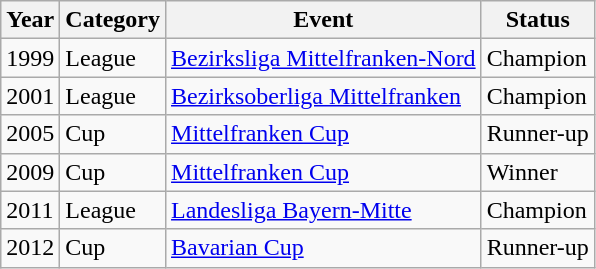<table class="wikitable sortable">
<tr>
<th>Year</th>
<th>Category</th>
<th>Event</th>
<th>Status</th>
</tr>
<tr>
<td>1999</td>
<td>League</td>
<td><a href='#'>Bezirksliga Mittelfranken-Nord</a></td>
<td>Champion</td>
</tr>
<tr>
<td>2001</td>
<td>League</td>
<td><a href='#'>Bezirksoberliga Mittelfranken</a></td>
<td>Champion</td>
</tr>
<tr>
<td>2005</td>
<td>Cup</td>
<td><a href='#'>Mittelfranken Cup</a></td>
<td>Runner-up</td>
</tr>
<tr>
<td>2009</td>
<td>Cup</td>
<td><a href='#'>Mittelfranken Cup</a></td>
<td>Winner</td>
</tr>
<tr>
<td>2011</td>
<td>League</td>
<td><a href='#'>Landesliga Bayern-Mitte</a></td>
<td>Champion</td>
</tr>
<tr>
<td>2012</td>
<td>Cup</td>
<td><a href='#'>Bavarian Cup</a></td>
<td>Runner-up</td>
</tr>
</table>
